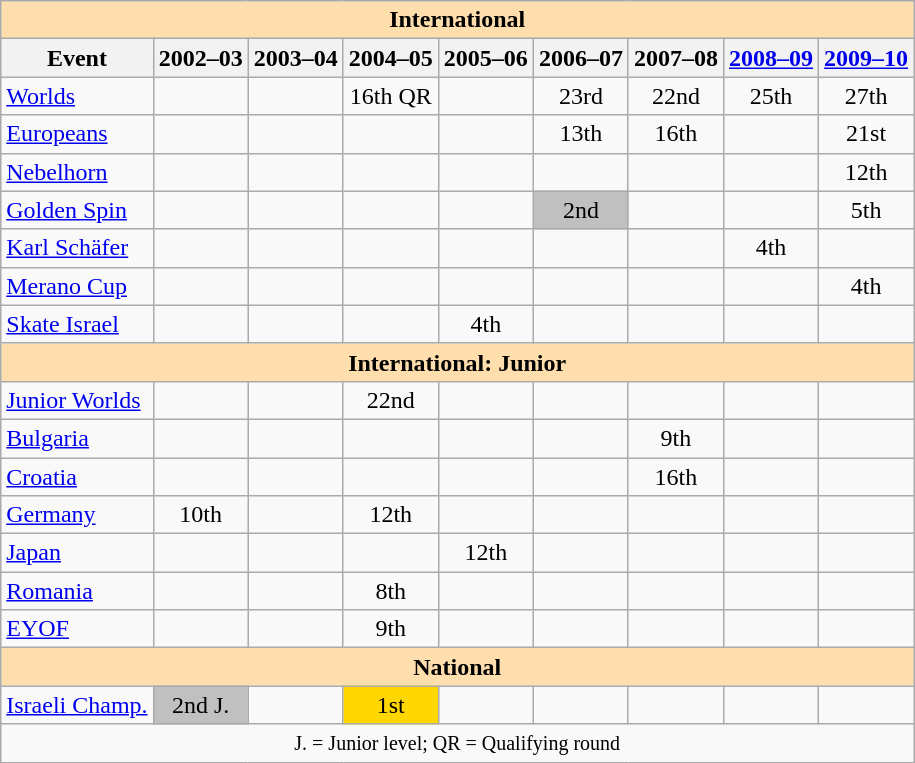<table class="wikitable" style="text-align:center">
<tr>
<th style="background-color: #ffdead; " colspan=9 align=center><strong>International</strong></th>
</tr>
<tr>
<th>Event</th>
<th>2002–03</th>
<th>2003–04</th>
<th>2004–05</th>
<th>2005–06</th>
<th>2006–07</th>
<th>2007–08</th>
<th><a href='#'>2008–09</a></th>
<th><a href='#'>2009–10</a></th>
</tr>
<tr>
<td align=left><a href='#'>Worlds</a></td>
<td></td>
<td></td>
<td>16th QR</td>
<td></td>
<td>23rd</td>
<td>22nd</td>
<td>25th</td>
<td>27th</td>
</tr>
<tr>
<td align=left><a href='#'>Europeans</a></td>
<td></td>
<td></td>
<td></td>
<td></td>
<td>13th</td>
<td>16th</td>
<td></td>
<td>21st</td>
</tr>
<tr>
<td align=left><a href='#'>Nebelhorn</a></td>
<td></td>
<td></td>
<td></td>
<td></td>
<td></td>
<td></td>
<td></td>
<td>12th</td>
</tr>
<tr>
<td align=left><a href='#'>Golden Spin</a></td>
<td></td>
<td></td>
<td></td>
<td></td>
<td bgcolor=silver>2nd</td>
<td></td>
<td></td>
<td>5th</td>
</tr>
<tr>
<td align=left><a href='#'>Karl Schäfer</a></td>
<td></td>
<td></td>
<td></td>
<td></td>
<td></td>
<td></td>
<td>4th</td>
<td></td>
</tr>
<tr>
<td align=left><a href='#'>Merano Cup</a></td>
<td></td>
<td></td>
<td></td>
<td></td>
<td></td>
<td></td>
<td></td>
<td>4th</td>
</tr>
<tr>
<td align=left><a href='#'>Skate Israel</a></td>
<td></td>
<td></td>
<td></td>
<td>4th</td>
<td></td>
<td></td>
<td></td>
<td></td>
</tr>
<tr>
<th style="background-color: #ffdead; " colspan=9 align=center><strong>International: Junior</strong></th>
</tr>
<tr>
<td align=left><a href='#'>Junior Worlds</a></td>
<td></td>
<td></td>
<td>22nd</td>
<td></td>
<td></td>
<td></td>
<td></td>
<td></td>
</tr>
<tr>
<td align=left> <a href='#'>Bulgaria</a></td>
<td></td>
<td></td>
<td></td>
<td></td>
<td></td>
<td>9th</td>
<td></td>
<td></td>
</tr>
<tr>
<td align=left> <a href='#'>Croatia</a></td>
<td></td>
<td></td>
<td></td>
<td></td>
<td></td>
<td>16th</td>
<td></td>
<td></td>
</tr>
<tr>
<td align=left> <a href='#'>Germany</a></td>
<td>10th</td>
<td></td>
<td>12th</td>
<td></td>
<td></td>
<td></td>
<td></td>
<td></td>
</tr>
<tr>
<td align=left> <a href='#'>Japan</a></td>
<td></td>
<td></td>
<td></td>
<td>12th</td>
<td></td>
<td></td>
<td></td>
<td></td>
</tr>
<tr>
<td align=left> <a href='#'>Romania</a></td>
<td></td>
<td></td>
<td>8th</td>
<td></td>
<td></td>
<td></td>
<td></td>
<td></td>
</tr>
<tr>
<td align=left><a href='#'>EYOF</a></td>
<td></td>
<td></td>
<td>9th</td>
<td></td>
<td></td>
<td></td>
<td></td>
</tr>
<tr>
<th style="background-color: #ffdead; " colspan=9 align=center><strong>National</strong></th>
</tr>
<tr>
<td align=left><a href='#'>Israeli Champ.</a></td>
<td bgcolor=silver>2nd J.</td>
<td></td>
<td bgcolor=gold>1st</td>
<td></td>
<td></td>
<td></td>
<td></td>
<td></td>
</tr>
<tr>
<td colspan=9 align=center><small> J. = Junior level; QR = Qualifying round </small></td>
</tr>
</table>
